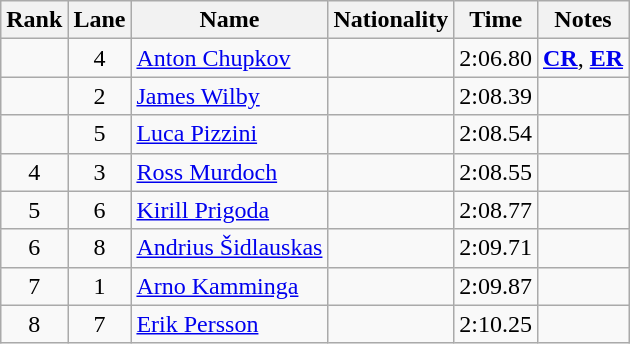<table class="wikitable sortable" style="text-align:center">
<tr>
<th>Rank</th>
<th>Lane</th>
<th>Name</th>
<th>Nationality</th>
<th>Time</th>
<th>Notes</th>
</tr>
<tr>
<td></td>
<td>4</td>
<td align=left><a href='#'>Anton Chupkov</a></td>
<td align=left></td>
<td>2:06.80</td>
<td><strong><a href='#'>CR</a></strong>, <strong><a href='#'>ER</a></strong></td>
</tr>
<tr>
<td></td>
<td>2</td>
<td align=left><a href='#'>James Wilby</a></td>
<td align=left></td>
<td>2:08.39</td>
<td></td>
</tr>
<tr>
<td></td>
<td>5</td>
<td align=left><a href='#'>Luca Pizzini</a></td>
<td align=left></td>
<td>2:08.54</td>
<td></td>
</tr>
<tr>
<td>4</td>
<td>3</td>
<td align=left><a href='#'>Ross Murdoch</a></td>
<td align=left></td>
<td>2:08.55</td>
<td></td>
</tr>
<tr>
<td>5</td>
<td>6</td>
<td align=left><a href='#'>Kirill Prigoda</a></td>
<td align=left></td>
<td>2:08.77</td>
<td></td>
</tr>
<tr>
<td>6</td>
<td>8</td>
<td align=left><a href='#'>Andrius Šidlauskas</a></td>
<td align=left></td>
<td>2:09.71</td>
<td></td>
</tr>
<tr>
<td>7</td>
<td>1</td>
<td align=left><a href='#'>Arno Kamminga</a></td>
<td align=left></td>
<td>2:09.87</td>
<td></td>
</tr>
<tr>
<td>8</td>
<td>7</td>
<td align=left><a href='#'>Erik Persson</a></td>
<td align=left></td>
<td>2:10.25</td>
<td></td>
</tr>
</table>
